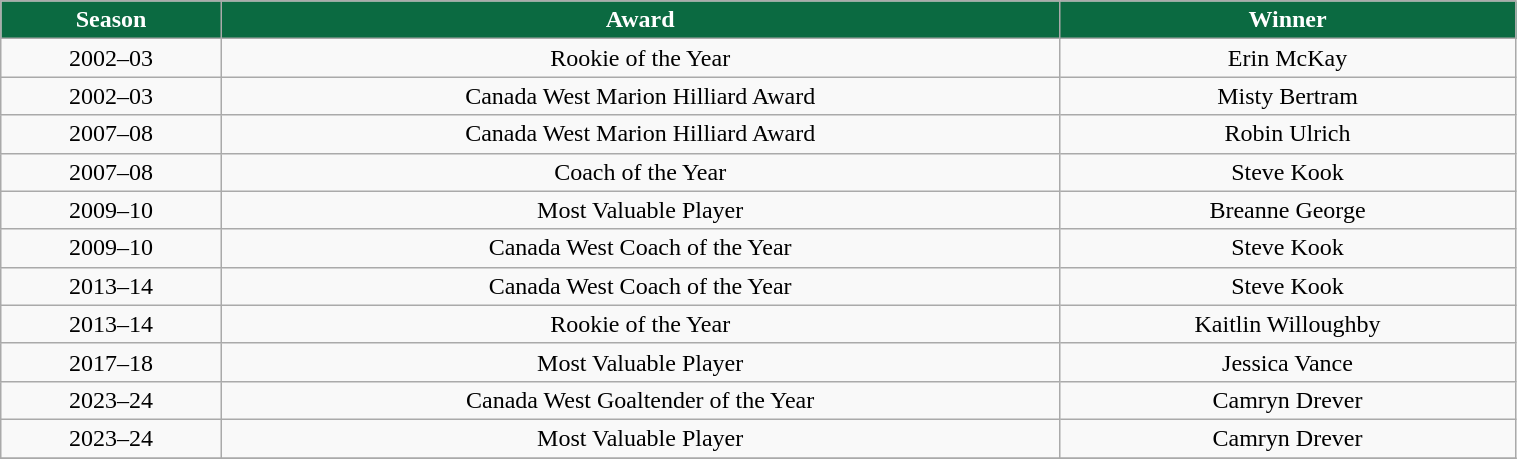<table class="wikitable" width="80%">
<tr align="center"  style="background:#0B6A41;color:#FFFFFF;">
<td><strong>Season</strong></td>
<td><strong>Award</strong></td>
<td><strong>Winner</strong></td>
</tr>
<tr align="center" bgcolor="">
<td>2002–03</td>
<td>Rookie of the Year</td>
<td>Erin McKay</td>
</tr>
<tr align="center" bgcolor="">
<td>2002–03</td>
<td>Canada West Marion Hilliard Award</td>
<td>Misty Bertram</td>
</tr>
<tr align="center" bgcolor="">
<td>2007–08</td>
<td>Canada West Marion Hilliard Award</td>
<td>Robin Ulrich</td>
</tr>
<tr align="center" bgcolor="">
<td>2007–08</td>
<td>Coach of the Year</td>
<td>Steve Kook</td>
</tr>
<tr align="center" bgcolor="">
<td>2009–10</td>
<td>Most Valuable Player</td>
<td>Breanne George</td>
</tr>
<tr align="center" bgcolor="">
<td>2009–10</td>
<td>Canada West Coach of the Year</td>
<td>Steve Kook</td>
</tr>
<tr align="center" bgcolor="">
<td>2013–14</td>
<td>Canada West Coach of the Year</td>
<td>Steve Kook</td>
</tr>
<tr align="center" bgcolor="">
<td>2013–14</td>
<td>Rookie of the Year</td>
<td>Kaitlin Willoughby</td>
</tr>
<tr align="center" bgcolor="">
<td>2017–18</td>
<td>Most Valuable Player</td>
<td>Jessica Vance</td>
</tr>
<tr align="center" bgcolor="">
<td>2023–24</td>
<td>Canada West Goaltender of the Year</td>
<td>Camryn Drever</td>
</tr>
<tr align="center" bgcolor="">
<td>2023–24</td>
<td>Most Valuable Player</td>
<td>Camryn Drever</td>
</tr>
<tr align="center" bgcolor="">
</tr>
</table>
